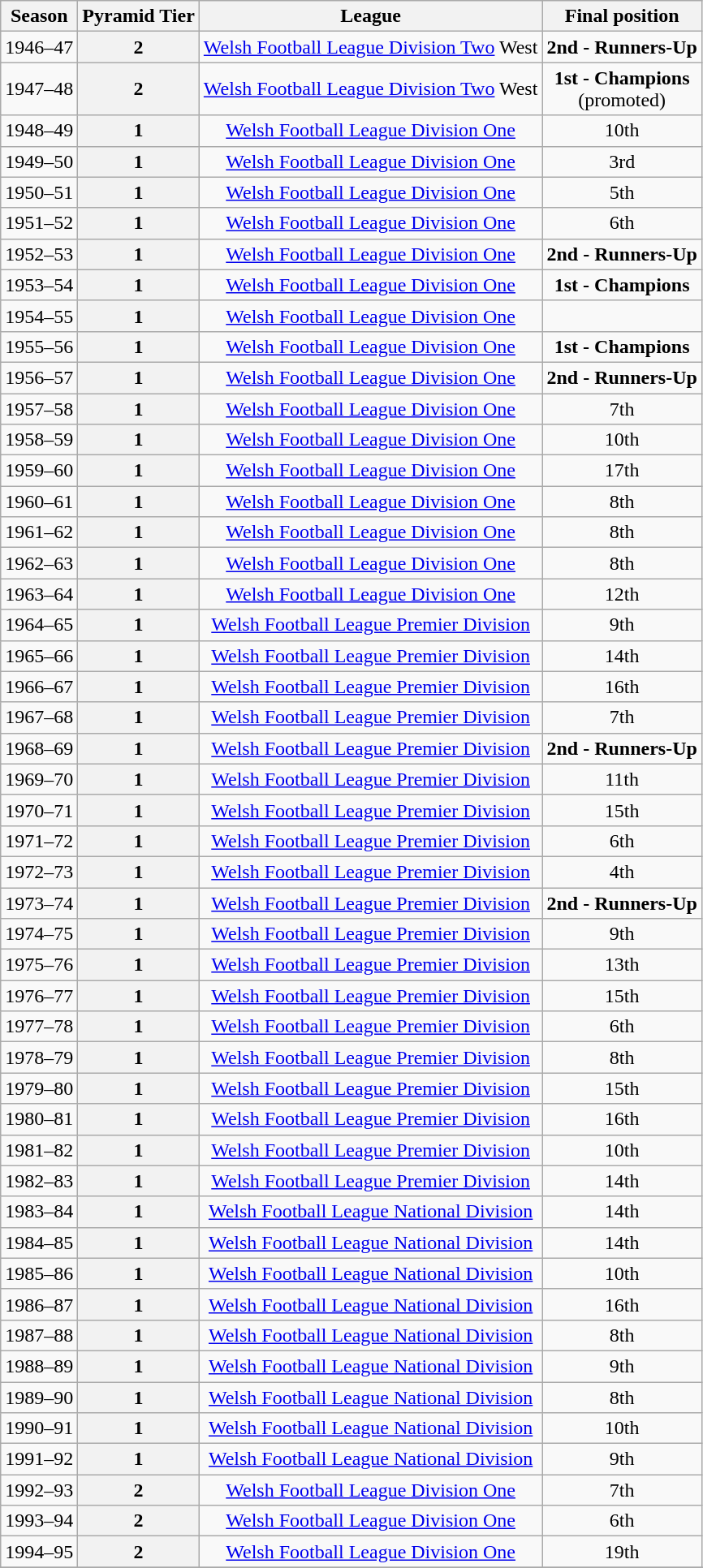<table class="wikitable" style="text-align: center">
<tr>
<th>Season</th>
<th>Pyramid Tier</th>
<th>League</th>
<th>Final position</th>
</tr>
<tr>
<td>1946–47</td>
<th>2</th>
<td><a href='#'>Welsh Football League Division Two</a> West</td>
<td><strong>2nd - Runners-Up</strong></td>
</tr>
<tr>
<td>1947–48</td>
<th>2</th>
<td><a href='#'>Welsh Football League Division Two</a> West</td>
<td><strong>1st - Champions</strong><br>(promoted)</td>
</tr>
<tr>
<td>1948–49</td>
<th>1</th>
<td><a href='#'>Welsh Football League Division One</a></td>
<td>10th</td>
</tr>
<tr>
<td>1949–50</td>
<th>1</th>
<td><a href='#'>Welsh Football League Division One</a></td>
<td>3rd</td>
</tr>
<tr>
<td>1950–51</td>
<th>1</th>
<td><a href='#'>Welsh Football League Division One</a></td>
<td>5th</td>
</tr>
<tr>
<td>1951–52</td>
<th>1</th>
<td><a href='#'>Welsh Football League Division One</a></td>
<td>6th</td>
</tr>
<tr>
<td>1952–53</td>
<th>1</th>
<td><a href='#'>Welsh Football League Division One</a></td>
<td><strong>2nd - Runners-Up</strong></td>
</tr>
<tr>
<td>1953–54</td>
<th>1</th>
<td><a href='#'>Welsh Football League Division One</a></td>
<td><strong>1st - Champions</strong></td>
</tr>
<tr>
<td>1954–55</td>
<th>1</th>
<td><a href='#'>Welsh Football League Division One</a></td>
<td></td>
</tr>
<tr>
<td>1955–56</td>
<th>1</th>
<td><a href='#'>Welsh Football League Division One</a></td>
<td><strong>1st - Champions</strong></td>
</tr>
<tr>
<td>1956–57</td>
<th>1</th>
<td><a href='#'>Welsh Football League Division One</a></td>
<td><strong>2nd - Runners-Up</strong></td>
</tr>
<tr>
<td>1957–58</td>
<th>1</th>
<td><a href='#'>Welsh Football League Division One</a></td>
<td>7th</td>
</tr>
<tr>
<td>1958–59</td>
<th>1</th>
<td><a href='#'>Welsh Football League Division One</a></td>
<td>10th</td>
</tr>
<tr>
<td>1959–60</td>
<th>1</th>
<td><a href='#'>Welsh Football League Division One</a></td>
<td>17th</td>
</tr>
<tr>
<td>1960–61</td>
<th>1</th>
<td><a href='#'>Welsh Football League Division One</a></td>
<td>8th</td>
</tr>
<tr>
<td>1961–62</td>
<th>1</th>
<td><a href='#'>Welsh Football League Division One</a></td>
<td>8th</td>
</tr>
<tr>
<td>1962–63</td>
<th>1</th>
<td><a href='#'>Welsh Football League Division One</a></td>
<td>8th</td>
</tr>
<tr>
<td>1963–64</td>
<th>1</th>
<td><a href='#'>Welsh Football League Division One</a></td>
<td>12th</td>
</tr>
<tr>
<td>1964–65</td>
<th>1</th>
<td><a href='#'>Welsh Football League Premier Division</a></td>
<td>9th</td>
</tr>
<tr>
<td>1965–66</td>
<th>1</th>
<td><a href='#'>Welsh Football League Premier Division</a></td>
<td>14th</td>
</tr>
<tr>
<td>1966–67</td>
<th>1</th>
<td><a href='#'>Welsh Football League Premier Division</a></td>
<td>16th</td>
</tr>
<tr>
<td>1967–68</td>
<th>1</th>
<td><a href='#'>Welsh Football League Premier Division</a></td>
<td>7th</td>
</tr>
<tr>
<td>1968–69</td>
<th>1</th>
<td><a href='#'>Welsh Football League Premier Division</a></td>
<td><strong>2nd - Runners-Up</strong></td>
</tr>
<tr>
<td>1969–70</td>
<th>1</th>
<td><a href='#'>Welsh Football League Premier Division</a></td>
<td>11th</td>
</tr>
<tr>
<td>1970–71</td>
<th>1</th>
<td><a href='#'>Welsh Football League Premier Division</a></td>
<td>15th</td>
</tr>
<tr>
<td>1971–72</td>
<th>1</th>
<td><a href='#'>Welsh Football League Premier Division</a></td>
<td>6th</td>
</tr>
<tr>
<td>1972–73</td>
<th>1</th>
<td><a href='#'>Welsh Football League Premier Division</a></td>
<td>4th</td>
</tr>
<tr>
<td>1973–74</td>
<th>1</th>
<td><a href='#'>Welsh Football League Premier Division</a></td>
<td><strong>2nd - Runners-Up</strong></td>
</tr>
<tr>
<td>1974–75</td>
<th>1</th>
<td><a href='#'>Welsh Football League Premier Division</a></td>
<td>9th</td>
</tr>
<tr>
<td>1975–76</td>
<th>1</th>
<td><a href='#'>Welsh Football League Premier Division</a></td>
<td>13th</td>
</tr>
<tr>
<td>1976–77</td>
<th>1</th>
<td><a href='#'>Welsh Football League Premier Division</a></td>
<td>15th</td>
</tr>
<tr>
<td>1977–78</td>
<th>1</th>
<td><a href='#'>Welsh Football League Premier Division</a></td>
<td>6th</td>
</tr>
<tr>
<td>1978–79</td>
<th>1</th>
<td><a href='#'>Welsh Football League Premier Division</a></td>
<td>8th</td>
</tr>
<tr>
<td>1979–80</td>
<th>1</th>
<td><a href='#'>Welsh Football League Premier Division</a></td>
<td>15th</td>
</tr>
<tr>
<td>1980–81</td>
<th>1</th>
<td><a href='#'>Welsh Football League Premier Division</a></td>
<td>16th</td>
</tr>
<tr>
<td>1981–82</td>
<th>1</th>
<td><a href='#'>Welsh Football League Premier Division</a></td>
<td>10th</td>
</tr>
<tr>
<td>1982–83</td>
<th>1</th>
<td><a href='#'>Welsh Football League Premier Division</a></td>
<td>14th</td>
</tr>
<tr>
<td>1983–84</td>
<th>1</th>
<td><a href='#'>Welsh Football League National Division</a></td>
<td>14th</td>
</tr>
<tr>
<td>1984–85</td>
<th>1</th>
<td><a href='#'>Welsh Football League National Division</a></td>
<td>14th</td>
</tr>
<tr>
<td>1985–86</td>
<th>1</th>
<td><a href='#'>Welsh Football League National Division</a></td>
<td>10th</td>
</tr>
<tr>
<td>1986–87</td>
<th>1</th>
<td><a href='#'>Welsh Football League National Division</a></td>
<td>16th</td>
</tr>
<tr>
<td>1987–88</td>
<th>1</th>
<td><a href='#'>Welsh Football League National Division</a></td>
<td>8th</td>
</tr>
<tr>
<td>1988–89</td>
<th>1</th>
<td><a href='#'>Welsh Football League National Division</a></td>
<td>9th</td>
</tr>
<tr>
<td>1989–90</td>
<th>1</th>
<td><a href='#'>Welsh Football League National Division</a></td>
<td>8th</td>
</tr>
<tr>
<td>1990–91</td>
<th>1</th>
<td><a href='#'>Welsh Football League National Division</a></td>
<td>10th</td>
</tr>
<tr>
<td>1991–92</td>
<th>1</th>
<td><a href='#'>Welsh Football League National Division</a></td>
<td>9th</td>
</tr>
<tr>
<td>1992–93</td>
<th>2</th>
<td><a href='#'>Welsh Football League Division One</a></td>
<td>7th</td>
</tr>
<tr>
<td>1993–94</td>
<th>2</th>
<td><a href='#'>Welsh Football League Division One</a></td>
<td>6th</td>
</tr>
<tr>
<td>1994–95</td>
<th>2</th>
<td><a href='#'>Welsh Football League Division One</a></td>
<td>19th</td>
</tr>
<tr>
</tr>
<tr>
</tr>
</table>
